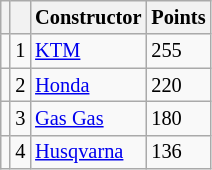<table class="wikitable" style="font-size: 85%;">
<tr>
<th></th>
<th></th>
<th>Constructor</th>
<th>Points</th>
</tr>
<tr>
<td></td>
<td align=center>1</td>
<td> <a href='#'>KTM</a></td>
<td align=left>255</td>
</tr>
<tr>
<td></td>
<td align=center>2</td>
<td> <a href='#'>Honda</a></td>
<td align=left>220</td>
</tr>
<tr>
<td></td>
<td align=center>3</td>
<td> <a href='#'>Gas Gas</a></td>
<td align=left>180</td>
</tr>
<tr>
<td></td>
<td align=center>4</td>
<td> <a href='#'>Husqvarna</a></td>
<td align=left>136</td>
</tr>
</table>
